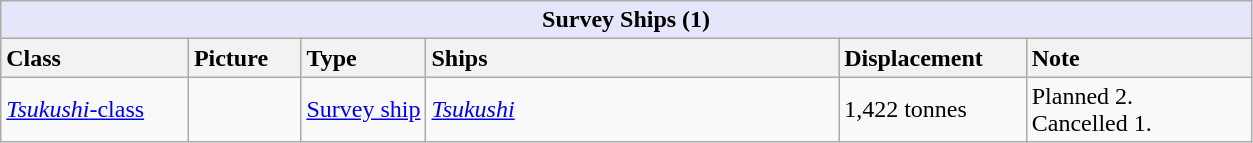<table class="wikitable ">
<tr>
<th colspan="6" style="background: lavender;">Survey Ships (1)</th>
</tr>
<tr>
<th style="text-align:left; width:15%;">Class</th>
<th style="text-align:left; width:9%;">Picture</th>
<th style="text-align:left; width:10%;">Type</th>
<th style="text-align:left; width:33%;">Ships</th>
<th style="text-align:left; width:15%;">Displacement</th>
<th style="text-align:left; width:20%;">Note</th>
</tr>
<tr>
<td><a href='#'><em>Tsukushi</em>-class</a></td>
<td></td>
<td><a href='#'>Survey ship</a></td>
<td><a href='#'><em>Tsukushi</em></a></td>
<td>1,422 tonnes</td>
<td>Planned 2.<br>Cancelled 1.</td>
</tr>
</table>
